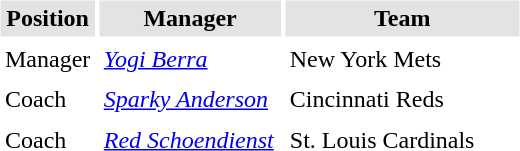<table border="0" cellspacing="3" cellpadding="3">
<tr style="background: #e3e3e3;">
<th width="50">Position</th>
<th width="115">Manager</th>
<th width="150">Team</th>
</tr>
<tr>
<td>Manager</td>
<td><em><a href='#'>Yogi Berra</a></em></td>
<td>New York Mets</td>
</tr>
<tr>
<td>Coach</td>
<td><em><a href='#'>Sparky Anderson</a></em></td>
<td>Cincinnati Reds</td>
</tr>
<tr>
<td>Coach</td>
<td><em><a href='#'>Red Schoendienst</a></em></td>
<td>St. Louis Cardinals</td>
</tr>
</table>
